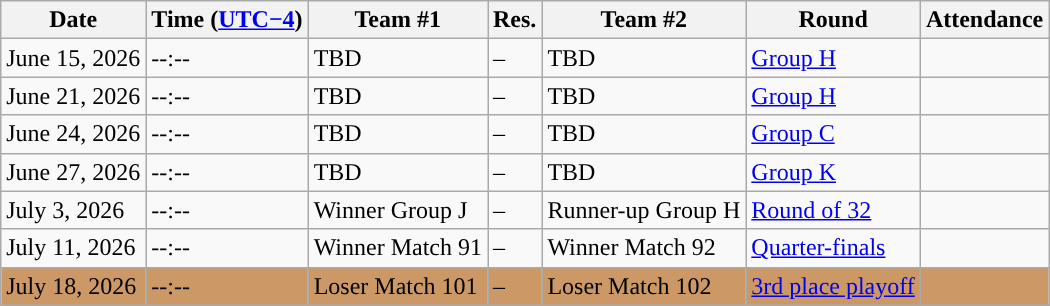<table class="wikitable sortable">
<tr>
<th style="text-align:center;">Date</th>
<th style="text-align:center;">Time (<a href='#'>UTC−4</a>)</th>
<th style="text-align:center;">Team #1</th>
<th style="text-align:center;">Res.</th>
<th style="text-align:center;">Team #2</th>
<th style="text-align:center;">Round</th>
<th>Attendance</th>
</tr>
<tr>
<td>June 15, 2026</td>
<td>--:--</td>
<td>TBD</td>
<td>–</td>
<td>TBD</td>
<td><a href='#'>Group H</a></td>
<td></td>
</tr>
<tr>
<td>June 21, 2026</td>
<td>--:--</td>
<td>TBD</td>
<td>–</td>
<td>TBD</td>
<td><a href='#'>Group H</a></td>
<td></td>
</tr>
<tr>
<td>June 24, 2026</td>
<td>--:--</td>
<td>TBD</td>
<td>–</td>
<td>TBD</td>
<td><a href='#'>Group C</a></td>
<td></td>
</tr>
<tr>
<td>June 27, 2026</td>
<td>--:--</td>
<td>TBD</td>
<td>–</td>
<td>TBD</td>
<td><a href='#'>Group K</a></td>
<td></td>
</tr>
<tr>
<td>July 3, 2026</td>
<td>--:--</td>
<td>Winner Group J</td>
<td>–</td>
<td>Runner-up Group H</td>
<td><a href='#'>Round of 32</a></td>
<td></td>
</tr>
<tr>
<td>July 11, 2026</td>
<td>--:--</td>
<td>Winner Match 91</td>
<td>–</td>
<td>Winner Match 92</td>
<td><a href='#'>Quarter-finals</a></td>
<td></td>
</tr>
<tr style="background:#c96;">
<td>July 18, 2026</td>
<td>--:--</td>
<td>Loser Match 101</td>
<td>–</td>
<td>Loser Match 102</td>
<td><a href='#'>3rd place playoff</a></td>
<td></td>
</tr>
</table>
